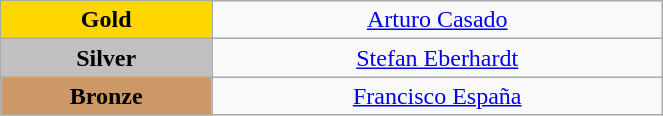<table class="wikitable" style="text-align:center; " width="35%">
<tr>
<td bgcolor="gold"><strong>Gold</strong></td>
<td><a href='#'>Arturo Casado</a><br>  <small><em></em></small></td>
</tr>
<tr>
<td bgcolor="silver"><strong>Silver</strong></td>
<td><a href='#'>Stefan Eberhardt</a><br>  <small><em></em></small></td>
</tr>
<tr>
<td bgcolor="CC9966"><strong>Bronze</strong></td>
<td><a href='#'>Francisco España</a><br>  <small><em></em></small></td>
</tr>
</table>
